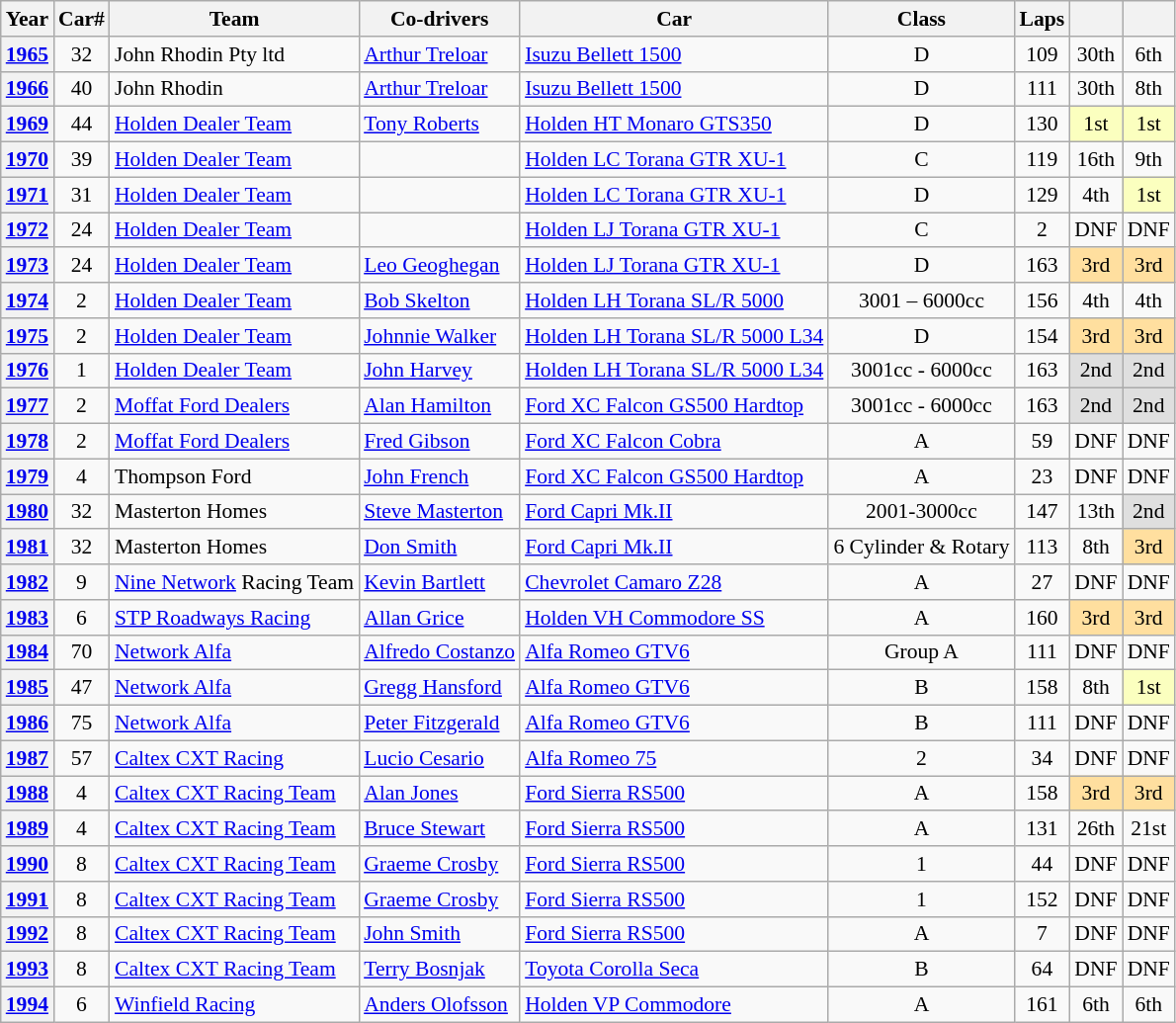<table class="wikitable" style="text-align:center; font-size:90%">
<tr>
<th>Year</th>
<th>Car#</th>
<th>Team</th>
<th>Co-drivers</th>
<th>Car</th>
<th>Class</th>
<th>Laps</th>
<th></th>
<th></th>
</tr>
<tr>
<th><a href='#'>1965</a></th>
<td>32</td>
<td align="left"> John Rhodin Pty ltd</td>
<td align="left"> <a href='#'>Arthur Treloar</a></td>
<td align="left"><a href='#'>Isuzu Bellett 1500</a></td>
<td>D</td>
<td>109</td>
<td>30th</td>
<td>6th</td>
</tr>
<tr>
<th><a href='#'>1966</a></th>
<td>40</td>
<td align="left"> John Rhodin</td>
<td align="left"> <a href='#'>Arthur Treloar</a></td>
<td align="left"><a href='#'>Isuzu Bellett 1500</a></td>
<td>D</td>
<td>111</td>
<td>30th</td>
<td>8th</td>
</tr>
<tr>
<th><a href='#'>1969</a></th>
<td>44</td>
<td align="left"> <a href='#'>Holden Dealer Team</a></td>
<td align="left"> <a href='#'>Tony Roberts</a></td>
<td align="left"><a href='#'>Holden HT Monaro GTS350</a></td>
<td>D</td>
<td>130</td>
<td style="background:#fbffbf;">1st</td>
<td style="background:#fbffbf;">1st</td>
</tr>
<tr>
<th><a href='#'>1970</a></th>
<td>39</td>
<td align="left"> <a href='#'>Holden Dealer Team</a></td>
<td align="left"></td>
<td align="left"><a href='#'>Holden LC Torana GTR XU-1</a></td>
<td>C</td>
<td>119</td>
<td>16th</td>
<td>9th</td>
</tr>
<tr>
<th><a href='#'>1971</a></th>
<td>31</td>
<td align="left"> <a href='#'>Holden Dealer Team</a></td>
<td align="left"></td>
<td align="left"><a href='#'>Holden LC Torana GTR XU-1</a></td>
<td>D</td>
<td>129</td>
<td>4th</td>
<td style="background:#fbffbf;">1st</td>
</tr>
<tr>
<th><a href='#'>1972</a></th>
<td>24</td>
<td align="left"> <a href='#'>Holden Dealer Team</a></td>
<td align="left"></td>
<td align="left"><a href='#'>Holden LJ Torana GTR XU-1</a></td>
<td>C</td>
<td>2</td>
<td>DNF</td>
<td>DNF</td>
</tr>
<tr>
<th><a href='#'>1973</a></th>
<td>24</td>
<td align="left"> <a href='#'>Holden Dealer Team</a></td>
<td align="left"> <a href='#'>Leo Geoghegan</a></td>
<td align="left"><a href='#'>Holden LJ Torana GTR XU-1</a></td>
<td>D</td>
<td>163</td>
<td style="background:#ffdf9f;">3rd</td>
<td style="background:#ffdf9f;">3rd</td>
</tr>
<tr>
<th><a href='#'>1974</a></th>
<td>2</td>
<td align="left"> <a href='#'>Holden Dealer Team</a></td>
<td align="left"> <a href='#'>Bob Skelton</a></td>
<td align="left"><a href='#'>Holden LH Torana SL/R 5000</a></td>
<td>3001 – 6000cc</td>
<td>156</td>
<td>4th</td>
<td>4th</td>
</tr>
<tr>
<th><a href='#'>1975</a></th>
<td>2</td>
<td align="left"> <a href='#'>Holden Dealer Team</a></td>
<td align="left"> <a href='#'>Johnnie Walker</a></td>
<td align="left"><a href='#'>Holden LH Torana SL/R 5000 L34</a></td>
<td>D</td>
<td>154</td>
<td style="background:#ffdf9f;">3rd</td>
<td style="background:#ffdf9f;">3rd</td>
</tr>
<tr>
<th><a href='#'>1976</a></th>
<td>1</td>
<td align="left"> <a href='#'>Holden Dealer Team</a></td>
<td align="left"> <a href='#'>John Harvey</a></td>
<td align="left"><a href='#'>Holden LH Torana SL/R 5000 L34</a></td>
<td>3001cc - 6000cc</td>
<td>163</td>
<td style="background:#dfdfdf;">2nd</td>
<td style="background:#dfdfdf;">2nd</td>
</tr>
<tr>
<th><a href='#'>1977</a></th>
<td>2</td>
<td align="left"> <a href='#'>Moffat Ford Dealers</a></td>
<td align="left"> <a href='#'>Alan Hamilton</a></td>
<td align="left"><a href='#'>Ford XC Falcon GS500 Hardtop</a></td>
<td>3001cc - 6000cc</td>
<td>163</td>
<td style="background:#dfdfdf;">2nd</td>
<td style="background:#dfdfdf;">2nd</td>
</tr>
<tr>
<th><a href='#'>1978</a></th>
<td>2</td>
<td align="left"> <a href='#'>Moffat Ford Dealers</a></td>
<td align="left"> <a href='#'>Fred Gibson</a></td>
<td align="left"><a href='#'>Ford XC Falcon Cobra</a></td>
<td>A</td>
<td>59</td>
<td>DNF</td>
<td>DNF</td>
</tr>
<tr>
<th><a href='#'>1979</a></th>
<td>4</td>
<td align="left"> Thompson Ford</td>
<td align="left"> <a href='#'>John French</a></td>
<td align="left"><a href='#'>Ford XC Falcon GS500 Hardtop</a></td>
<td>A</td>
<td>23</td>
<td>DNF</td>
<td>DNF</td>
</tr>
<tr>
<th><a href='#'>1980</a></th>
<td>32</td>
<td align="left"> Masterton Homes</td>
<td align="left"> <a href='#'>Steve Masterton</a></td>
<td align="left"><a href='#'>Ford Capri Mk.II</a></td>
<td>2001-3000cc</td>
<td>147</td>
<td>13th</td>
<td style="background:#dfdfdf;">2nd</td>
</tr>
<tr>
<th><a href='#'>1981</a></th>
<td>32</td>
<td align="left"> Masterton Homes</td>
<td align="left"> <a href='#'>Don Smith</a></td>
<td align="left"><a href='#'>Ford Capri Mk.II</a></td>
<td>6 Cylinder & Rotary</td>
<td>113</td>
<td>8th</td>
<td style="background:#ffdf9f;">3rd</td>
</tr>
<tr>
<th><a href='#'>1982</a></th>
<td>9</td>
<td align="left"> <a href='#'>Nine Network</a> Racing Team</td>
<td align="left"> <a href='#'>Kevin Bartlett</a></td>
<td align="left"><a href='#'>Chevrolet Camaro Z28</a></td>
<td>A</td>
<td>27</td>
<td>DNF</td>
<td>DNF</td>
</tr>
<tr>
<th><a href='#'>1983</a></th>
<td>6</td>
<td align="left"> <a href='#'>STP Roadways Racing</a></td>
<td align="left"> <a href='#'>Allan Grice</a></td>
<td align="left"><a href='#'>Holden VH Commodore SS</a></td>
<td>A</td>
<td>160</td>
<td style="background:#ffdf9f;">3rd</td>
<td style="background:#ffdf9f;">3rd</td>
</tr>
<tr>
<th><a href='#'>1984</a></th>
<td>70</td>
<td align="left"> <a href='#'>Network Alfa</a></td>
<td align="left"> <a href='#'>Alfredo Costanzo</a></td>
<td align="left"><a href='#'>Alfa Romeo GTV6</a></td>
<td>Group A</td>
<td>111</td>
<td>DNF</td>
<td>DNF</td>
</tr>
<tr>
<th><a href='#'>1985</a></th>
<td>47</td>
<td align="left"> <a href='#'>Network Alfa</a></td>
<td align="left"> <a href='#'>Gregg Hansford</a></td>
<td align="left"><a href='#'>Alfa Romeo GTV6</a></td>
<td>B</td>
<td>158</td>
<td>8th</td>
<td style="background:#fbffbf;">1st</td>
</tr>
<tr>
<th><a href='#'>1986</a></th>
<td>75</td>
<td align="left"> <a href='#'>Network Alfa</a></td>
<td align="left"> <a href='#'>Peter Fitzgerald</a></td>
<td align="left"><a href='#'>Alfa Romeo GTV6</a></td>
<td>B</td>
<td>111</td>
<td>DNF</td>
<td>DNF</td>
</tr>
<tr>
<th><a href='#'>1987</a></th>
<td>57</td>
<td align="left"> <a href='#'>Caltex CXT Racing</a></td>
<td align="left"> <a href='#'>Lucio Cesario</a></td>
<td align="left"><a href='#'>Alfa Romeo 75</a></td>
<td>2</td>
<td>34</td>
<td>DNF</td>
<td>DNF</td>
</tr>
<tr>
<th><a href='#'>1988</a></th>
<td>4</td>
<td align="left"> <a href='#'>Caltex CXT Racing Team</a></td>
<td align="left"> <a href='#'>Alan Jones</a></td>
<td align="left"><a href='#'>Ford Sierra RS500</a></td>
<td>A</td>
<td>158</td>
<td style="background:#ffdf9f;">3rd</td>
<td style="background:#ffdf9f;">3rd</td>
</tr>
<tr>
<th><a href='#'>1989</a></th>
<td>4</td>
<td align="left"> <a href='#'>Caltex CXT Racing Team</a></td>
<td align="left"> <a href='#'>Bruce Stewart</a></td>
<td align="left"><a href='#'>Ford Sierra RS500</a></td>
<td>A</td>
<td>131</td>
<td>26th</td>
<td>21st</td>
</tr>
<tr>
<th><a href='#'>1990</a></th>
<td>8</td>
<td align="left"> <a href='#'>Caltex CXT Racing Team</a></td>
<td align="left"> <a href='#'>Graeme Crosby</a></td>
<td align="left"><a href='#'>Ford Sierra RS500</a></td>
<td>1</td>
<td>44</td>
<td>DNF</td>
<td>DNF</td>
</tr>
<tr>
<th><a href='#'>1991</a></th>
<td>8</td>
<td align="left"> <a href='#'>Caltex CXT Racing Team</a></td>
<td align="left"> <a href='#'>Graeme Crosby</a></td>
<td align="left"><a href='#'>Ford Sierra RS500</a></td>
<td>1</td>
<td>152</td>
<td>DNF</td>
<td>DNF</td>
</tr>
<tr>
<th><a href='#'>1992</a></th>
<td>8</td>
<td align="left"> <a href='#'>Caltex CXT Racing Team</a></td>
<td align="left"> <a href='#'>John Smith</a></td>
<td align="left"><a href='#'>Ford Sierra RS500</a></td>
<td>A</td>
<td>7</td>
<td>DNF</td>
<td>DNF</td>
</tr>
<tr>
<th><a href='#'>1993</a></th>
<td>8</td>
<td align="left"> <a href='#'>Caltex CXT Racing Team</a></td>
<td align="left"> <a href='#'>Terry Bosnjak</a></td>
<td align="left"><a href='#'>Toyota Corolla Seca</a></td>
<td>B</td>
<td>64</td>
<td>DNF</td>
<td>DNF</td>
</tr>
<tr>
<th><a href='#'>1994</a></th>
<td>6</td>
<td align="left"> <a href='#'>Winfield Racing</a></td>
<td align="left"> <a href='#'>Anders Olofsson</a></td>
<td align="left"><a href='#'>Holden VP Commodore</a></td>
<td>A</td>
<td>161</td>
<td>6th</td>
<td>6th</td>
</tr>
</table>
